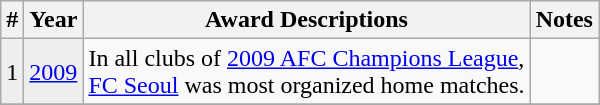<table class="wikitable">
<tr>
<th>#</th>
<th>Year</th>
<th>Award Descriptions</th>
<th>Notes</th>
</tr>
<tr>
<td style="background:#eeeeee">1</td>
<td style="background:#eeeeee"><a href='#'>2009</a></td>
<td>In all clubs of <a href='#'>2009 AFC Champions League</a>, <br><a href='#'>FC Seoul</a> was most organized home matches.</td>
<td></td>
</tr>
<tr>
</tr>
</table>
